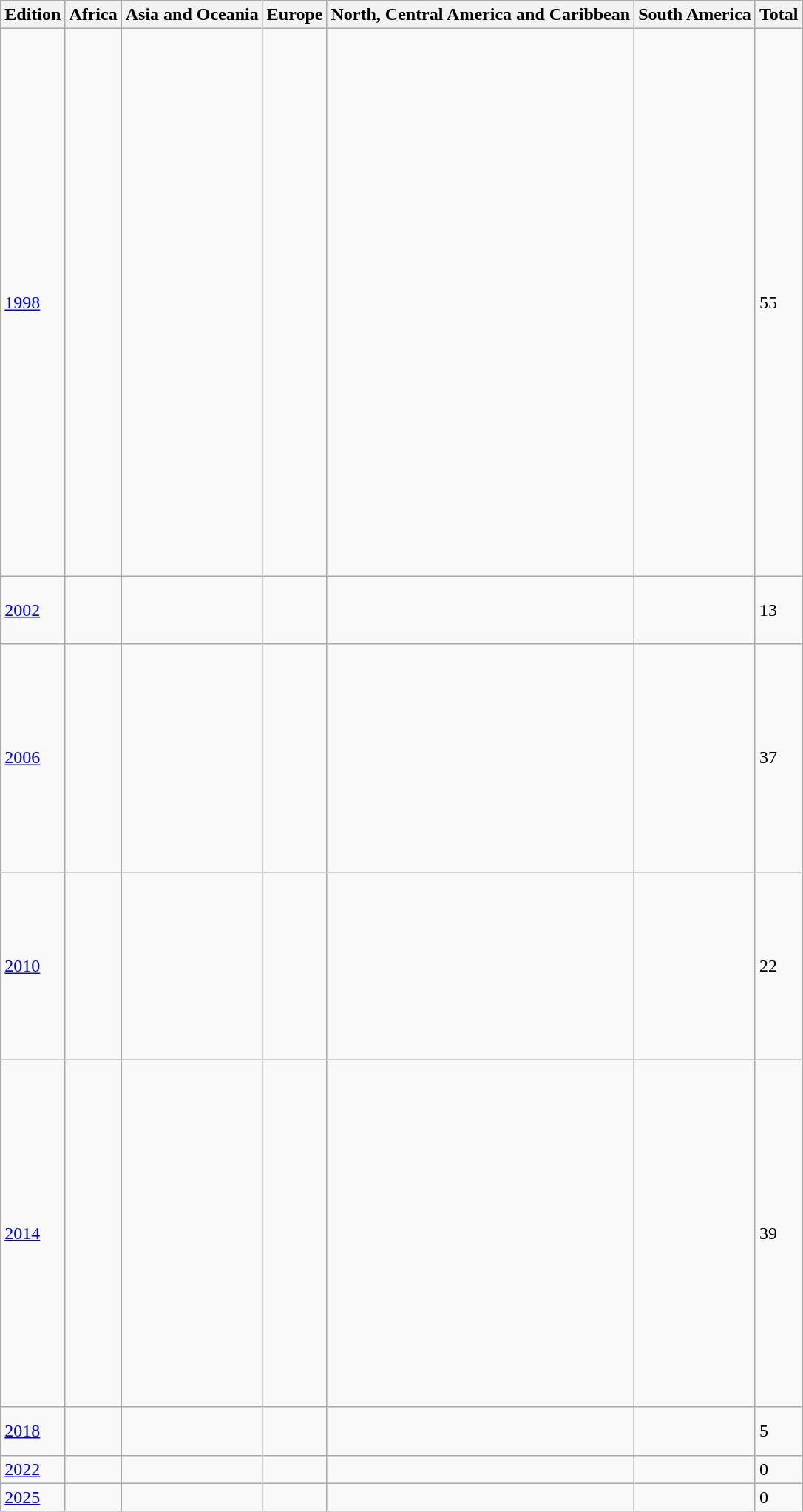<table class="wikitable" style="text-align: left;">
<tr>
<th>Edition</th>
<th>Africa</th>
<th>Asia and Oceania</th>
<th>Europe</th>
<th>North, Central America and Caribbean</th>
<th>South America</th>
<th>Total</th>
</tr>
<tr>
<td align=left> <a href='#'>1998</a></td>
<td><br><br><br><br><br></td>
<td><br><br><br><br><br><br><br><br><br></td>
<td><br><br><br><br><br><br><br><br><br><br><br><br><br><br><br><br><br><br><br><br><br><br><br><br><br><br><br></td>
<td><br><br><br><br><br><br></td>
<td><br><br><br><br></td>
<td>55</td>
</tr>
<tr>
<td align=left> <a href='#'>2002</a></td>
<td><br></td>
<td><br><br></td>
<td><br><br></td>
<td><br><br><br></td>
<td></td>
<td>13</td>
</tr>
<tr>
<td align=left> <a href='#'>2006</a></td>
<td><br><br><br><br><br><br><br></td>
<td><br><br><br><br><br><br></td>
<td><br><br><br><br><br></td>
<td><br><br><br><br><br><br><br><br><br><br><br></td>
<td><br><br><br></td>
<td>37</td>
</tr>
<tr>
<td align=left> <a href='#'>2010</a></td>
<td><br><br></td>
<td><br><br><br><br></td>
<td><br><br></td>
<td><br><br><br><br><br><br><br><br><br></td>
<td></td>
<td>22</td>
</tr>
<tr>
<td align=left> <a href='#'>2014</a></td>
<td><br><br><br><br><br><br><br><br><br><br><br><br><br><br><br><br><br></td>
<td><br><br><br><br><br><br><br></td>
<td><br><br><br><br><br></td>
<td><br><br><br><br><br><br></td>
<td></td>
<td>39</td>
</tr>
<tr>
<td align=left>  <a href='#'>2018</a></td>
<td></td>
<td><br></td>
<td><br><br></td>
<td></td>
<td></td>
<td>5</td>
</tr>
<tr>
<td align=left>  <a href='#'>2022</a></td>
<td></td>
<td></td>
<td></td>
<td></td>
<td></td>
<td>0</td>
</tr>
<tr>
<td align=left> <a href='#'>2025</a></td>
<td></td>
<td></td>
<td></td>
<td></td>
<td></td>
<td>0</td>
</tr>
</table>
